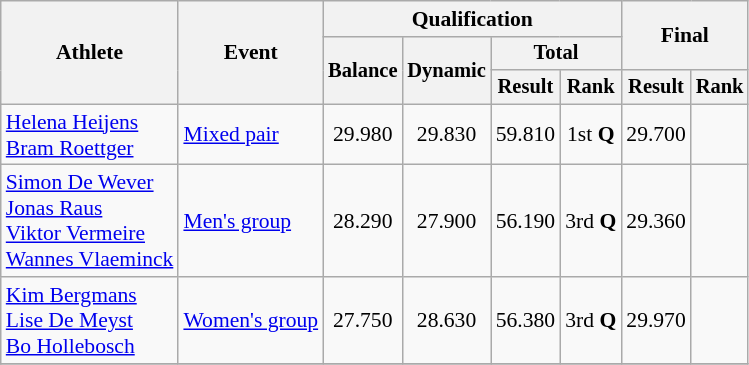<table class="wikitable" style="font-size:90%">
<tr>
<th rowspan=3>Athlete</th>
<th rowspan=3>Event</th>
<th colspan=4>Qualification</th>
<th colspan=2 rowspan=2>Final</th>
</tr>
<tr style="font-size:95%">
<th rowspan=2>Balance</th>
<th rowspan=2>Dynamic</th>
<th colspan=2>Total</th>
</tr>
<tr style="font-size:95%">
<th>Result</th>
<th>Rank</th>
<th>Result</th>
<th>Rank</th>
</tr>
<tr align="center">
<td align=left><a href='#'>Helena Heijens</a><br><a href='#'>Bram Roettger</a></td>
<td align=left><a href='#'>Mixed pair</a></td>
<td>29.980</td>
<td>29.830</td>
<td>59.810</td>
<td>1st <strong>Q</strong></td>
<td>29.700</td>
<td></td>
</tr>
<tr align="center">
<td align=left><a href='#'>Simon De Wever</a><br><a href='#'>Jonas Raus</a><br><a href='#'>Viktor Vermeire</a><br><a href='#'>Wannes Vlaeminck</a></td>
<td align=left><a href='#'>Men's group</a></td>
<td>28.290</td>
<td>27.900</td>
<td>56.190</td>
<td>3rd <strong>Q</strong></td>
<td>29.360</td>
<td></td>
</tr>
<tr align="center">
<td align=left><a href='#'>Kim Bergmans</a><br><a href='#'>Lise De Meyst</a><br><a href='#'>Bo Hollebosch</a></td>
<td align=left><a href='#'>Women's group</a></td>
<td>27.750</td>
<td>28.630</td>
<td>56.380</td>
<td>3rd <strong>Q</strong></td>
<td>29.970</td>
<td></td>
</tr>
<tr align="center">
</tr>
</table>
